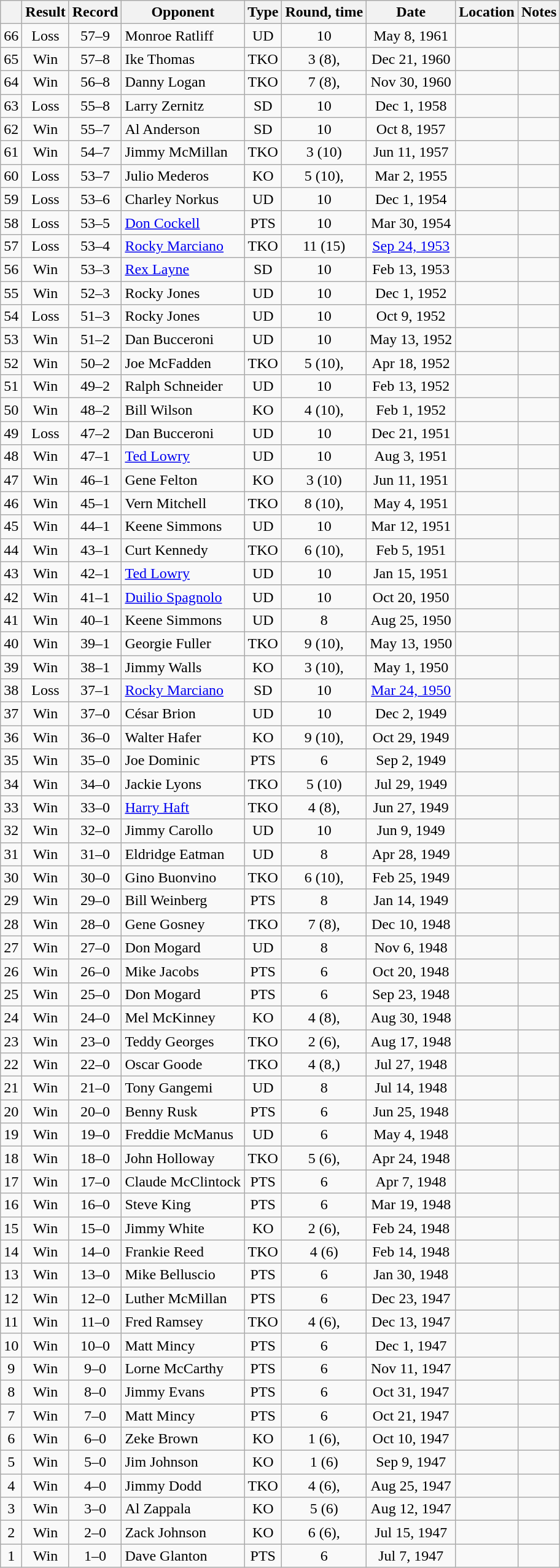<table class="wikitable" style="text-align:center">
<tr>
<th></th>
<th>Result</th>
<th>Record</th>
<th>Opponent</th>
<th>Type</th>
<th>Round, time</th>
<th>Date</th>
<th>Location</th>
<th>Notes</th>
</tr>
<tr>
<td>66</td>
<td>Loss</td>
<td>57–9</td>
<td style="text-align:left;">Monroe Ratliff</td>
<td>UD</td>
<td>10</td>
<td>May 8, 1961</td>
<td style="text-align:left;"></td>
<td></td>
</tr>
<tr>
<td>65</td>
<td>Win</td>
<td>57–8</td>
<td style="text-align:left;">Ike Thomas</td>
<td>TKO</td>
<td>3 (8), </td>
<td>Dec 21, 1960</td>
<td style="text-align:left;"></td>
<td></td>
</tr>
<tr>
<td>64</td>
<td>Win</td>
<td>56–8</td>
<td style="text-align:left;">Danny Logan</td>
<td>TKO</td>
<td>7 (8), </td>
<td>Nov 30, 1960</td>
<td style="text-align:left;"></td>
<td></td>
</tr>
<tr>
<td>63</td>
<td>Loss</td>
<td>55–8</td>
<td style="text-align:left;">Larry Zernitz</td>
<td>SD</td>
<td>10</td>
<td>Dec 1, 1958</td>
<td style="text-align:left;"></td>
<td></td>
</tr>
<tr>
<td>62</td>
<td>Win</td>
<td>55–7</td>
<td style="text-align:left;">Al Anderson</td>
<td>SD</td>
<td>10</td>
<td>Oct 8, 1957</td>
<td style="text-align:left;"></td>
<td></td>
</tr>
<tr>
<td>61</td>
<td>Win</td>
<td>54–7</td>
<td style="text-align:left;">Jimmy McMillan</td>
<td>TKO</td>
<td>3 (10)</td>
<td>Jun 11, 1957</td>
<td style="text-align:left;"></td>
<td></td>
</tr>
<tr>
<td>60</td>
<td>Loss</td>
<td>53–7</td>
<td style="text-align:left;">Julio Mederos</td>
<td>KO</td>
<td>5 (10), </td>
<td>Mar 2, 1955</td>
<td style="text-align:left;"></td>
<td></td>
</tr>
<tr>
<td>59</td>
<td>Loss</td>
<td>53–6</td>
<td style="text-align:left;">Charley Norkus</td>
<td>UD</td>
<td>10</td>
<td>Dec 1, 1954</td>
<td style="text-align:left;"></td>
<td></td>
</tr>
<tr>
<td>58</td>
<td>Loss</td>
<td>53–5</td>
<td style="text-align:left;"><a href='#'>Don Cockell</a></td>
<td>PTS</td>
<td>10</td>
<td>Mar 30, 1954</td>
<td style="text-align:left;"></td>
<td></td>
</tr>
<tr>
<td>57</td>
<td>Loss</td>
<td>53–4</td>
<td style="text-align:left;"><a href='#'>Rocky Marciano</a></td>
<td>TKO</td>
<td>11 (15)</td>
<td><a href='#'>Sep 24, 1953</a></td>
<td style="text-align:left;"></td>
<td style="text-align:left;"></td>
</tr>
<tr>
<td>56</td>
<td>Win</td>
<td>53–3</td>
<td style="text-align:left;"><a href='#'>Rex Layne</a></td>
<td>SD</td>
<td>10</td>
<td>Feb 13, 1953</td>
<td style="text-align:left;"></td>
<td></td>
</tr>
<tr>
<td>55</td>
<td>Win</td>
<td>52–3</td>
<td style="text-align:left;">Rocky Jones</td>
<td>UD</td>
<td>10</td>
<td>Dec 1, 1952</td>
<td style="text-align:left;"></td>
<td></td>
</tr>
<tr>
<td>54</td>
<td>Loss</td>
<td>51–3</td>
<td style="text-align:left;">Rocky Jones</td>
<td>UD</td>
<td>10</td>
<td>Oct 9, 1952</td>
<td style="text-align:left;"></td>
<td></td>
</tr>
<tr>
<td>53</td>
<td>Win</td>
<td>51–2</td>
<td style="text-align:left;">Dan Bucceroni</td>
<td>UD</td>
<td>10</td>
<td>May 13, 1952</td>
<td style="text-align:left;"></td>
<td></td>
</tr>
<tr>
<td>52</td>
<td>Win</td>
<td>50–2</td>
<td style="text-align:left;">Joe McFadden</td>
<td>TKO</td>
<td>5 (10), </td>
<td>Apr 18, 1952</td>
<td style="text-align:left;"></td>
<td></td>
</tr>
<tr>
<td>51</td>
<td>Win</td>
<td>49–2</td>
<td style="text-align:left;">Ralph Schneider</td>
<td>UD</td>
<td>10</td>
<td>Feb 13, 1952</td>
<td style="text-align:left;"></td>
<td></td>
</tr>
<tr>
<td>50</td>
<td>Win</td>
<td>48–2</td>
<td style="text-align:left;">Bill Wilson</td>
<td>KO</td>
<td>4 (10), </td>
<td>Feb 1, 1952</td>
<td style="text-align:left;"></td>
<td></td>
</tr>
<tr>
<td>49</td>
<td>Loss</td>
<td>47–2</td>
<td style="text-align:left;">Dan Bucceroni</td>
<td>UD</td>
<td>10</td>
<td>Dec 21, 1951</td>
<td style="text-align:left;"></td>
<td></td>
</tr>
<tr>
<td>48</td>
<td>Win</td>
<td>47–1</td>
<td style="text-align:left;"><a href='#'>Ted Lowry</a></td>
<td>UD</td>
<td>10</td>
<td>Aug 3, 1951</td>
<td style="text-align:left;"></td>
<td></td>
</tr>
<tr>
<td>47</td>
<td>Win</td>
<td>46–1</td>
<td style="text-align:left;">Gene Felton</td>
<td>KO</td>
<td>3 (10)</td>
<td>Jun 11, 1951</td>
<td style="text-align:left;"></td>
<td></td>
</tr>
<tr>
<td>46</td>
<td>Win</td>
<td>45–1</td>
<td style="text-align:left;">Vern Mitchell</td>
<td>TKO</td>
<td>8 (10), </td>
<td>May 4, 1951</td>
<td style="text-align:left;"></td>
<td></td>
</tr>
<tr>
<td>45</td>
<td>Win</td>
<td>44–1</td>
<td style="text-align:left;">Keene Simmons</td>
<td>UD</td>
<td>10</td>
<td>Mar 12, 1951</td>
<td style="text-align:left;"></td>
<td></td>
</tr>
<tr>
<td>44</td>
<td>Win</td>
<td>43–1</td>
<td style="text-align:left;">Curt Kennedy</td>
<td>TKO</td>
<td>6 (10), </td>
<td>Feb 5, 1951</td>
<td style="text-align:left;"></td>
<td></td>
</tr>
<tr>
<td>43</td>
<td>Win</td>
<td>42–1</td>
<td style="text-align:left;"><a href='#'>Ted Lowry</a></td>
<td>UD</td>
<td>10</td>
<td>Jan 15, 1951</td>
<td style="text-align:left;"></td>
<td></td>
</tr>
<tr>
<td>42</td>
<td>Win</td>
<td>41–1</td>
<td style="text-align:left;"><a href='#'>Duilio Spagnolo</a></td>
<td>UD</td>
<td>10</td>
<td>Oct 20, 1950</td>
<td style="text-align:left;"></td>
<td></td>
</tr>
<tr>
<td>41</td>
<td>Win</td>
<td>40–1</td>
<td style="text-align:left;">Keene Simmons</td>
<td>UD</td>
<td>8</td>
<td>Aug 25, 1950</td>
<td style="text-align:left;"></td>
<td></td>
</tr>
<tr>
<td>40</td>
<td>Win</td>
<td>39–1</td>
<td style="text-align:left;">Georgie Fuller</td>
<td>TKO</td>
<td>9 (10), </td>
<td>May 13, 1950</td>
<td style="text-align:left;"></td>
<td></td>
</tr>
<tr>
<td>39</td>
<td>Win</td>
<td>38–1</td>
<td style="text-align:left;">Jimmy Walls</td>
<td>KO</td>
<td>3 (10), </td>
<td>May 1, 1950</td>
<td style="text-align:left;"></td>
<td></td>
</tr>
<tr>
<td>38</td>
<td>Loss</td>
<td>37–1</td>
<td style="text-align:left;"><a href='#'>Rocky Marciano</a></td>
<td>SD</td>
<td>10</td>
<td><a href='#'>Mar 24, 1950</a></td>
<td style="text-align:left;"></td>
<td></td>
</tr>
<tr>
<td>37</td>
<td>Win</td>
<td>37–0</td>
<td style="text-align:left;">César Brion</td>
<td>UD</td>
<td>10</td>
<td>Dec 2, 1949</td>
<td style="text-align:left;"></td>
<td></td>
</tr>
<tr>
<td>36</td>
<td>Win</td>
<td>36–0</td>
<td style="text-align:left;">Walter Hafer</td>
<td>KO</td>
<td>9 (10), </td>
<td>Oct 29, 1949</td>
<td style="text-align:left;"></td>
<td></td>
</tr>
<tr>
<td>35</td>
<td>Win</td>
<td>35–0</td>
<td style="text-align:left;">Joe Dominic</td>
<td>PTS</td>
<td>6</td>
<td>Sep 2, 1949</td>
<td style="text-align:left;"></td>
<td></td>
</tr>
<tr>
<td>34</td>
<td>Win</td>
<td>34–0</td>
<td style="text-align:left;">Jackie Lyons</td>
<td>TKO</td>
<td>5 (10)</td>
<td>Jul 29, 1949</td>
<td style="text-align:left;"></td>
<td></td>
</tr>
<tr>
<td>33</td>
<td>Win</td>
<td>33–0</td>
<td style="text-align:left;"><a href='#'>Harry Haft</a></td>
<td>TKO</td>
<td>4 (8), </td>
<td>Jun 27, 1949</td>
<td style="text-align:left;"></td>
<td></td>
</tr>
<tr>
<td>32</td>
<td>Win</td>
<td>32–0</td>
<td style="text-align:left;">Jimmy Carollo</td>
<td>UD</td>
<td>10</td>
<td>Jun 9, 1949</td>
<td style="text-align:left;"></td>
<td></td>
</tr>
<tr>
<td>31</td>
<td>Win</td>
<td>31–0</td>
<td style="text-align:left;">Eldridge Eatman</td>
<td>UD</td>
<td>8</td>
<td>Apr 28, 1949</td>
<td style="text-align:left;"></td>
<td></td>
</tr>
<tr>
<td>30</td>
<td>Win</td>
<td>30–0</td>
<td style="text-align:left;">Gino Buonvino</td>
<td>TKO</td>
<td>6 (10), </td>
<td>Feb 25, 1949</td>
<td style="text-align:left;"></td>
<td></td>
</tr>
<tr>
<td>29</td>
<td>Win</td>
<td>29–0</td>
<td style="text-align:left;">Bill Weinberg</td>
<td>PTS</td>
<td>8</td>
<td>Jan 14, 1949</td>
<td style="text-align:left;"></td>
<td></td>
</tr>
<tr>
<td>28</td>
<td>Win</td>
<td>28–0</td>
<td style="text-align:left;">Gene Gosney</td>
<td>TKO</td>
<td>7 (8), </td>
<td>Dec 10, 1948</td>
<td style="text-align:left;"></td>
<td></td>
</tr>
<tr>
<td>27</td>
<td>Win</td>
<td>27–0</td>
<td style="text-align:left;">Don Mogard</td>
<td>UD</td>
<td>8</td>
<td>Nov 6, 1948</td>
<td style="text-align:left;"></td>
<td></td>
</tr>
<tr>
<td>26</td>
<td>Win</td>
<td>26–0</td>
<td style="text-align:left;">Mike Jacobs</td>
<td>PTS</td>
<td>6</td>
<td>Oct 20, 1948</td>
<td style="text-align:left;"></td>
<td></td>
</tr>
<tr>
<td>25</td>
<td>Win</td>
<td>25–0</td>
<td style="text-align:left;">Don Mogard</td>
<td>PTS</td>
<td>6</td>
<td>Sep 23, 1948</td>
<td style="text-align:left;"></td>
<td></td>
</tr>
<tr>
<td>24</td>
<td>Win</td>
<td>24–0</td>
<td style="text-align:left;">Mel McKinney</td>
<td>KO</td>
<td>4 (8), </td>
<td>Aug 30, 1948</td>
<td style="text-align:left;"></td>
<td></td>
</tr>
<tr>
<td>23</td>
<td>Win</td>
<td>23–0</td>
<td style="text-align:left;">Teddy Georges</td>
<td>TKO</td>
<td>2 (6), </td>
<td>Aug 17, 1948</td>
<td style="text-align:left;"></td>
<td></td>
</tr>
<tr>
<td>22</td>
<td>Win</td>
<td>22–0</td>
<td style="text-align:left;">Oscar Goode</td>
<td>TKO</td>
<td>4 (8,) </td>
<td>Jul 27, 1948</td>
<td style="text-align:left;"></td>
<td></td>
</tr>
<tr>
<td>21</td>
<td>Win</td>
<td>21–0</td>
<td style="text-align:left;">Tony Gangemi</td>
<td>UD</td>
<td>8</td>
<td>Jul 14, 1948</td>
<td style="text-align:left;"></td>
<td></td>
</tr>
<tr>
<td>20</td>
<td>Win</td>
<td>20–0</td>
<td style="text-align:left;">Benny Rusk</td>
<td>PTS</td>
<td>6</td>
<td>Jun 25, 1948</td>
<td style="text-align:left;"></td>
<td></td>
</tr>
<tr>
<td>19</td>
<td>Win</td>
<td>19–0</td>
<td style="text-align:left;">Freddie McManus</td>
<td>UD</td>
<td>6</td>
<td>May 4, 1948</td>
<td style="text-align:left;"></td>
<td></td>
</tr>
<tr>
<td>18</td>
<td>Win</td>
<td>18–0</td>
<td style="text-align:left;">John Holloway</td>
<td>TKO</td>
<td>5 (6), </td>
<td>Apr 24, 1948</td>
<td style="text-align:left;"></td>
<td></td>
</tr>
<tr>
<td>17</td>
<td>Win</td>
<td>17–0</td>
<td style="text-align:left;">Claude McClintock</td>
<td>PTS</td>
<td>6</td>
<td>Apr 7, 1948</td>
<td style="text-align:left;"></td>
<td></td>
</tr>
<tr>
<td>16</td>
<td>Win</td>
<td>16–0</td>
<td style="text-align:left;">Steve King</td>
<td>PTS</td>
<td>6</td>
<td>Mar 19, 1948</td>
<td style="text-align:left;"></td>
<td></td>
</tr>
<tr>
<td>15</td>
<td>Win</td>
<td>15–0</td>
<td style="text-align:left;">Jimmy White</td>
<td>KO</td>
<td>2 (6), </td>
<td>Feb 24, 1948</td>
<td style="text-align:left;"></td>
<td></td>
</tr>
<tr>
<td>14</td>
<td>Win</td>
<td>14–0</td>
<td style="text-align:left;">Frankie Reed</td>
<td>TKO</td>
<td>4 (6)</td>
<td>Feb 14, 1948</td>
<td style="text-align:left;"></td>
<td></td>
</tr>
<tr>
<td>13</td>
<td>Win</td>
<td>13–0</td>
<td style="text-align:left;">Mike Belluscio</td>
<td>PTS</td>
<td>6</td>
<td>Jan 30, 1948</td>
<td style="text-align:left;"></td>
<td></td>
</tr>
<tr>
<td>12</td>
<td>Win</td>
<td>12–0</td>
<td style="text-align:left;">Luther McMillan</td>
<td>PTS</td>
<td>6</td>
<td>Dec 23, 1947</td>
<td style="text-align:left;"></td>
<td></td>
</tr>
<tr>
<td>11</td>
<td>Win</td>
<td>11–0</td>
<td style="text-align:left;">Fred Ramsey</td>
<td>TKO</td>
<td>4 (6), </td>
<td>Dec 13, 1947</td>
<td style="text-align:left;"></td>
<td></td>
</tr>
<tr>
<td>10</td>
<td>Win</td>
<td>10–0</td>
<td style="text-align:left;">Matt Mincy</td>
<td>PTS</td>
<td>6</td>
<td>Dec 1, 1947</td>
<td style="text-align:left;"></td>
<td></td>
</tr>
<tr>
<td>9</td>
<td>Win</td>
<td>9–0</td>
<td style="text-align:left;">Lorne McCarthy</td>
<td>PTS</td>
<td>6</td>
<td>Nov 11, 1947</td>
<td style="text-align:left;"></td>
<td></td>
</tr>
<tr>
<td>8</td>
<td>Win</td>
<td>8–0</td>
<td style="text-align:left;">Jimmy Evans</td>
<td>PTS</td>
<td>6</td>
<td>Oct 31, 1947</td>
<td style="text-align:left;"></td>
<td></td>
</tr>
<tr>
<td>7</td>
<td>Win</td>
<td>7–0</td>
<td style="text-align:left;">Matt Mincy</td>
<td>PTS</td>
<td>6</td>
<td>Oct 21, 1947</td>
<td style="text-align:left;"></td>
<td></td>
</tr>
<tr>
<td>6</td>
<td>Win</td>
<td>6–0</td>
<td style="text-align:left;">Zeke Brown</td>
<td>KO</td>
<td>1 (6), </td>
<td>Oct 10, 1947</td>
<td style="text-align:left;"></td>
<td></td>
</tr>
<tr>
<td>5</td>
<td>Win</td>
<td>5–0</td>
<td style="text-align:left;">Jim Johnson</td>
<td>KO</td>
<td>1 (6)</td>
<td>Sep 9, 1947</td>
<td style="text-align:left;"></td>
<td></td>
</tr>
<tr>
<td>4</td>
<td>Win</td>
<td>4–0</td>
<td style="text-align:left;">Jimmy Dodd</td>
<td>TKO</td>
<td>4 (6), </td>
<td>Aug 25, 1947</td>
<td style="text-align:left;"></td>
<td></td>
</tr>
<tr>
<td>3</td>
<td>Win</td>
<td>3–0</td>
<td style="text-align:left;">Al Zappala</td>
<td>KO</td>
<td>5 (6)</td>
<td>Aug 12, 1947</td>
<td style="text-align:left;"></td>
<td></td>
</tr>
<tr>
<td>2</td>
<td>Win</td>
<td>2–0</td>
<td style="text-align:left;">Zack Johnson</td>
<td>KO</td>
<td>6 (6), </td>
<td>Jul 15, 1947</td>
<td style="text-align:left;"></td>
<td></td>
</tr>
<tr>
<td>1</td>
<td>Win</td>
<td>1–0</td>
<td style="text-align:left;">Dave Glanton</td>
<td>PTS</td>
<td>6</td>
<td>Jul 7, 1947</td>
<td style="text-align:left;"></td>
<td></td>
</tr>
</table>
